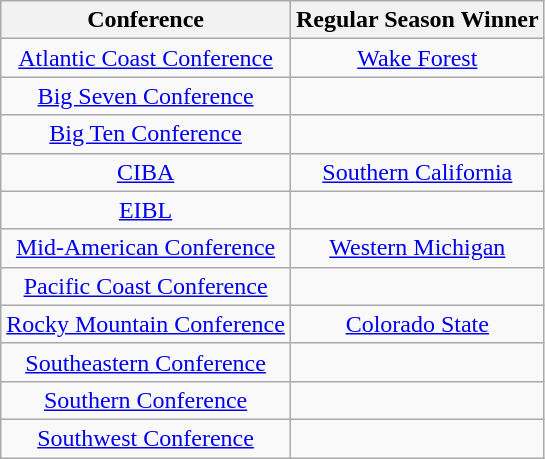<table class="wikitable" style="text-align:center;">
<tr>
<th>Conference</th>
<th>Regular Season Winner</th>
</tr>
<tr>
<td><a href='#'>Atlantic Coast Conference</a></td>
<td><a href='#'>Wake Forest</a></td>
</tr>
<tr>
<td><a href='#'>Big Seven Conference</a></td>
<td></td>
</tr>
<tr>
<td><a href='#'>Big Ten Conference</a></td>
<td></td>
</tr>
<tr>
<td><a href='#'>CIBA</a></td>
<td><a href='#'>Southern California</a></td>
</tr>
<tr>
<td><a href='#'>EIBL</a></td>
<td></td>
</tr>
<tr>
<td><a href='#'>Mid-American Conference</a></td>
<td><a href='#'>Western Michigan</a></td>
</tr>
<tr>
<td><a href='#'>Pacific Coast Conference</a></td>
<td></td>
</tr>
<tr>
<td><a href='#'>Rocky Mountain Conference</a></td>
<td><a href='#'>Colorado State</a></td>
</tr>
<tr>
<td><a href='#'>Southeastern Conference</a></td>
<td></td>
</tr>
<tr>
<td><a href='#'>Southern Conference</a></td>
<td></td>
</tr>
<tr>
<td><a href='#'>Southwest Conference</a></td>
<td></td>
</tr>
</table>
